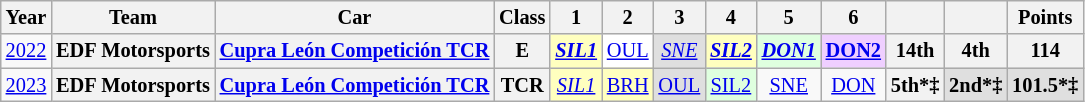<table class="wikitable" style="text-align:center; font-size:85%">
<tr>
<th>Year</th>
<th>Team</th>
<th>Car</th>
<th>Class</th>
<th>1</th>
<th>2</th>
<th>3</th>
<th>4</th>
<th>5</th>
<th>6</th>
<th></th>
<th></th>
<th>Points</th>
</tr>
<tr>
<td><a href='#'>2022</a></td>
<th nowrap>EDF Motorsports</th>
<th nowrap><a href='#'>Cupra León Competición TCR</a></th>
<th align=center><strong><span>E</span></strong></th>
<td style="background:#ffffbf;"><strong><em><a href='#'>SIL1</a></em></strong><br></td>
<td style="background:#ffffff;"><a href='#'>OUL</a><br></td>
<td style="background:#dfdfdf;"><em><a href='#'>SNE</a></em><br></td>
<td style="background:#ffffbf;"><strong><em><a href='#'>SIL2</a></em></strong><br></td>
<td style="background:#dfffdf;"><strong><em><a href='#'>DON1</a></em></strong><br></td>
<td style="background:#efcfff;"><strong><a href='#'>DON2</a></strong><br></td>
<th>14th</th>
<th>4th</th>
<th>114</th>
</tr>
<tr>
<td><a href='#'>2023</a></td>
<th nowrap>EDF Motorsports</th>
<th nowrap><a href='#'>Cupra León Competición TCR</a></th>
<th align=center><strong><span>TCR</span></strong></th>
<td style="background:#ffffbf;"><em><a href='#'>SIL1</a></em><br></td>
<td style="background:#ffffbf;"><a href='#'>BRH</a><br></td>
<td style="background:#dfdfdf;"><a href='#'>OUL</a><br></td>
<td style="background:#dfffdf;"><a href='#'>SIL2</a><br></td>
<td><a href='#'>SNE</a></td>
<td><a href='#'>DON</a></td>
<th>5th*‡</th>
<th style="background:#dfdfdf;">2nd*‡</th>
<th style="background:#dfdfdf;">101.5*‡</th>
</tr>
</table>
